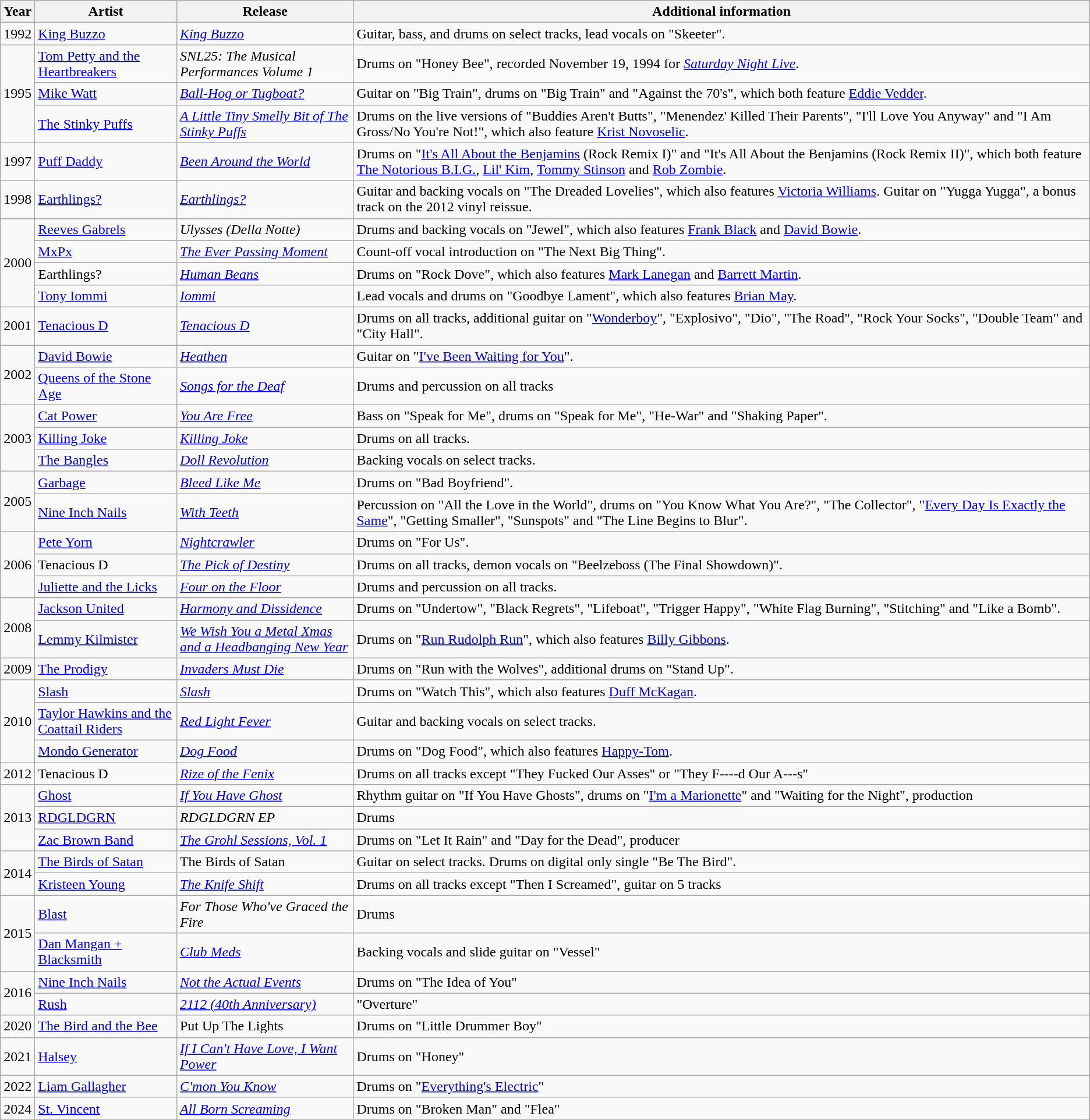<table class="wikitable">
<tr>
<th>Year</th>
<th width="155">Artist</th>
<th width="195">Release</th>
<th>Additional information</th>
</tr>
<tr>
<td align="center" rowspan="1">1992</td>
<td><a href='#'>King Buzzo</a></td>
<td><em><a href='#'>King Buzzo</a></em></td>
<td>Guitar, bass, and drums on select tracks, lead vocals on "Skeeter".</td>
</tr>
<tr>
<td align="center" rowspan="3">1995</td>
<td><a href='#'>Tom Petty and the Heartbreakers</a></td>
<td><em>SNL25: The Musical Performances Volume 1</em></td>
<td>Drums on "Honey Bee", recorded November 19, 1994 for <em><a href='#'>Saturday Night Live</a></em>.</td>
</tr>
<tr>
<td><a href='#'>Mike Watt</a></td>
<td><em><a href='#'>Ball-Hog or Tugboat?</a></em></td>
<td>Guitar on "Big Train", drums on "Big Train" and "Against the 70's", which both feature <a href='#'>Eddie Vedder</a>.</td>
</tr>
<tr>
<td><a href='#'>The Stinky Puffs</a></td>
<td><em><a href='#'>A Little Tiny Smelly Bit of The Stinky Puffs</a></em></td>
<td>Drums on the live versions of "Buddies Aren't Butts", "Menendez' Killed Their Parents", "I'll Love You Anyway" and "I Am Gross/No You're Not!", which also feature <a href='#'>Krist Novoselic</a>.</td>
</tr>
<tr>
<td align="center" rowspan="1">1997</td>
<td><a href='#'>Puff Daddy</a></td>
<td><em><a href='#'>Been Around the World</a></em></td>
<td>Drums on "<a href='#'>It's All About the Benjamins</a> (Rock Remix I)" and "It's All About the Benjamins (Rock Remix II)", which both feature <a href='#'>The Notorious B.I.G.</a>, <a href='#'>Lil' Kim</a>, <a href='#'>Tommy Stinson</a> and <a href='#'>Rob Zombie</a>.</td>
</tr>
<tr>
<td align="center" rowspan="1">1998</td>
<td><a href='#'>Earthlings?</a></td>
<td><em><a href='#'>Earthlings?</a></em></td>
<td>Guitar and backing vocals on "The Dreaded Lovelies", which also features <a href='#'>Victoria Williams</a>.  Guitar on "Yugga Yugga", a bonus track on the 2012 vinyl reissue.</td>
</tr>
<tr>
<td align="center" rowspan="4">2000</td>
<td><a href='#'>Reeves Gabrels</a></td>
<td><em>Ulysses (Della Notte)</em></td>
<td>Drums and backing vocals on "Jewel", which also features <a href='#'>Frank Black</a> and <a href='#'>David Bowie</a>.</td>
</tr>
<tr>
<td><a href='#'>MxPx</a></td>
<td><em><a href='#'>The Ever Passing Moment</a></em></td>
<td>Count-off vocal introduction on "The Next Big Thing".</td>
</tr>
<tr>
<td>Earthlings?</td>
<td><em><a href='#'>Human Beans</a></em></td>
<td>Drums on "Rock Dove", which also features <a href='#'>Mark Lanegan</a> and <a href='#'>Barrett Martin</a>.</td>
</tr>
<tr>
<td><a href='#'>Tony Iommi</a></td>
<td><em><a href='#'>Iommi</a></em></td>
<td>Lead vocals and drums on "Goodbye Lament", which also features <a href='#'>Brian May</a>.</td>
</tr>
<tr>
<td align="center" rowspan="1">2001</td>
<td><a href='#'>Tenacious D</a></td>
<td><em><a href='#'>Tenacious D</a></em></td>
<td>Drums on all tracks, additional guitar on "<a href='#'>Wonderboy</a>", "Explosivo", "Dio", "The Road", "Rock Your Socks", "Double Team" and "City Hall".</td>
</tr>
<tr>
<td align="center" rowspan="2">2002</td>
<td><a href='#'>David Bowie</a></td>
<td><em><a href='#'>Heathen</a></em></td>
<td>Guitar on "<a href='#'>I've Been Waiting for You</a>".</td>
</tr>
<tr>
<td><a href='#'>Queens of the Stone Age</a></td>
<td><em><a href='#'>Songs for the Deaf</a></em></td>
<td>Drums and percussion on all tracks</td>
</tr>
<tr>
<td align="center" rowspan="3">2003</td>
<td><a href='#'>Cat Power</a></td>
<td><em><a href='#'>You Are Free</a></em></td>
<td>Bass on "Speak for Me", drums on "Speak for Me", "He-War" and "Shaking Paper".</td>
</tr>
<tr>
<td><a href='#'>Killing Joke</a></td>
<td><em><a href='#'>Killing Joke</a></em></td>
<td>Drums on all tracks.</td>
</tr>
<tr>
<td><a href='#'>The Bangles</a></td>
<td><em><a href='#'>Doll Revolution</a></em></td>
<td>Backing vocals on select tracks.</td>
</tr>
<tr>
<td align="center" rowspan="2">2005</td>
<td><a href='#'>Garbage</a></td>
<td><em><a href='#'>Bleed Like Me</a></em></td>
<td>Drums on "Bad Boyfriend".</td>
</tr>
<tr>
<td><a href='#'>Nine Inch Nails</a></td>
<td><em><a href='#'>With Teeth</a></em></td>
<td>Percussion on "All the Love in the World", drums on "You Know What You Are?", "The Collector", "<a href='#'>Every Day Is Exactly the Same</a>", "Getting Smaller", "Sunspots" and "The Line Begins to Blur".</td>
</tr>
<tr>
<td align="center" rowspan="3">2006</td>
<td><a href='#'>Pete Yorn</a></td>
<td><em><a href='#'>Nightcrawler</a></em></td>
<td>Drums on "For Us".</td>
</tr>
<tr>
<td>Tenacious D</td>
<td><em><a href='#'>The Pick of Destiny</a></em></td>
<td>Drums on all tracks, demon vocals on "Beelzeboss (The Final Showdown)".</td>
</tr>
<tr>
<td><a href='#'>Juliette and the Licks</a></td>
<td><em><a href='#'>Four on the Floor</a></em></td>
<td>Drums and percussion on all tracks.</td>
</tr>
<tr>
<td align="center" rowspan="2">2008</td>
<td><a href='#'>Jackson United</a></td>
<td><em><a href='#'>Harmony and Dissidence</a></em></td>
<td>Drums on "Undertow", "Black Regrets", "Lifeboat", "Trigger Happy", "White Flag Burning", "Stitching" and "Like a Bomb".</td>
</tr>
<tr>
<td><a href='#'>Lemmy Kilmister</a></td>
<td><em><a href='#'>We Wish You a Metal Xmas and a Headbanging New Year</a></em></td>
<td>Drums on "<a href='#'>Run Rudolph Run</a>", which also features <a href='#'>Billy Gibbons</a>.</td>
</tr>
<tr>
<td align="center" rowspan="1">2009</td>
<td><a href='#'>The Prodigy</a></td>
<td><em><a href='#'>Invaders Must Die</a></em></td>
<td>Drums on "Run with the Wolves", additional drums on "Stand Up".</td>
</tr>
<tr>
<td align="center" rowspan="3">2010</td>
<td><a href='#'>Slash</a></td>
<td><em><a href='#'>Slash</a></em></td>
<td>Drums on "Watch This", which also features <a href='#'>Duff McKagan</a>.</td>
</tr>
<tr>
<td><a href='#'>Taylor Hawkins and the Coattail Riders</a></td>
<td><em><a href='#'>Red Light Fever</a></em></td>
<td>Guitar and backing vocals on select tracks.</td>
</tr>
<tr>
<td><a href='#'>Mondo Generator</a></td>
<td><em><a href='#'>Dog Food</a></em></td>
<td>Drums on "Dog Food", which also features <a href='#'>Happy-Tom</a>.</td>
</tr>
<tr>
<td align="center" rowspan="1">2012</td>
<td>Tenacious D</td>
<td><em><a href='#'>Rize of the Fenix</a></em></td>
<td>Drums on all tracks except "They Fucked Our Asses" or "They F----d Our A---s"</td>
</tr>
<tr>
<td align="center" rowspan="3">2013</td>
<td><a href='#'>Ghost</a></td>
<td><em><a href='#'>If You Have Ghost</a></em></td>
<td>Rhythm guitar on "If You Have Ghosts", drums on "<a href='#'>I'm a Marionette</a>" and "Waiting for the Night", production</td>
</tr>
<tr>
<td><a href='#'>RDGLDGRN</a></td>
<td><em>RDGLDGRN EP</em></td>
<td>Drums</td>
</tr>
<tr>
<td><a href='#'>Zac Brown Band</a></td>
<td><em><a href='#'>The Grohl Sessions, Vol. 1</a></em></td>
<td>Drums on "Let It Rain" and "Day for the Dead", producer</td>
</tr>
<tr>
<td rowspan="2">2014</td>
<td><a href='#'>The Birds of Satan</a></td>
<td>The Birds of Satan</td>
<td>Guitar on select tracks.  Drums on digital only single "Be The Bird".</td>
</tr>
<tr>
<td><a href='#'>Kristeen Young</a></td>
<td><em><a href='#'>The Knife Shift</a></em></td>
<td>Drums on all tracks except "Then I Screamed", guitar on 5 tracks</td>
</tr>
<tr>
<td align="center" rowspan="2">2015</td>
<td><a href='#'>Blast</a></td>
<td><em>For Those Who've Graced the Fire</em></td>
<td>Drums</td>
</tr>
<tr>
<td><a href='#'>Dan Mangan + Blacksmith</a></td>
<td><em><a href='#'>Club Meds</a></em></td>
<td>Backing vocals and slide guitar on "Vessel"</td>
</tr>
<tr>
<td align="center" rowspan="2">2016</td>
<td><a href='#'>Nine Inch Nails</a></td>
<td><em><a href='#'>Not the Actual Events</a></em></td>
<td>Drums on "The Idea of You"</td>
</tr>
<tr>
<td><a href='#'>Rush</a></td>
<td><em><a href='#'>2112 (40th Anniversary)</a></em></td>
<td>"Overture"</td>
</tr>
<tr>
<td>2020</td>
<td><a href='#'>The Bird and the Bee</a></td>
<td>Put Up The Lights</td>
<td>Drums on "Little Drummer Boy"</td>
</tr>
<tr>
<td align="center" rowspan="1">2021</td>
<td><a href='#'>Halsey</a></td>
<td><em><a href='#'>If I Can't Have Love, I Want Power</a></em></td>
<td>Drums on "Honey"</td>
</tr>
<tr>
<td align="center" rowspan="1">2022</td>
<td><a href='#'>Liam Gallagher</a></td>
<td><em><a href='#'>C'mon You Know</a></em></td>
<td>Drums on "<a href='#'>Everything's Electric</a>"</td>
</tr>
<tr>
<td align="center" rowspan="1">2024</td>
<td><a href='#'>St. Vincent</a></td>
<td><em><a href='#'>All Born Screaming</a></em></td>
<td>Drums on "Broken Man" and "Flea"</td>
</tr>
<tr>
</tr>
</table>
